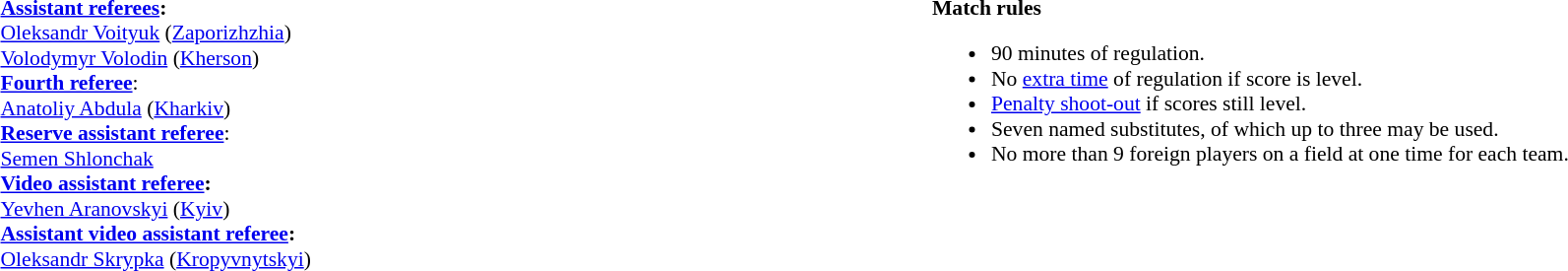<table width=100% style="font-size:90%">
<tr>
<td><br><strong><a href='#'>Assistant referees</a>:</strong>
<br><a href='#'>Oleksandr Voityuk</a> (<a href='#'>Zaporizhzhia</a>)
<br><a href='#'>Volodymyr Volodin</a> (<a href='#'>Kherson</a>)
<br><strong><a href='#'>Fourth referee</a></strong>:
<br><a href='#'>Anatoliy Abdula</a> (<a href='#'>Kharkiv</a>)
<br><strong><a href='#'>Reserve assistant referee</a></strong>:
<br><a href='#'>Semen Shlonchak</a>
<br><strong><a href='#'>Video assistant referee</a>:</strong>
<br><a href='#'>Yevhen Aranovskyi</a> (<a href='#'>Kyiv</a>)
<br><strong><a href='#'>Assistant video assistant referee</a>:</strong>
<br><a href='#'>Oleksandr Skrypka</a> (<a href='#'>Kropyvnytskyi</a>)</td>
<td style="width:50%; vertical-align:top;"><br><strong>Match rules</strong><ul><li>90 minutes of regulation.</li><li>No <a href='#'>extra time</a> of regulation if score is level.</li><li><a href='#'>Penalty shoot-out</a> if scores still level.</li><li>Seven named substitutes, of which up to three may be used.</li><li>No more than 9 foreign players on a field at one time for each team.</li></ul></td>
</tr>
</table>
